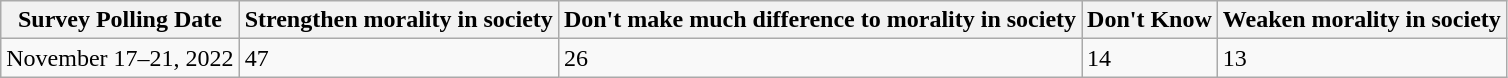<table class="wikitable">
<tr>
<th>Survey Polling Date</th>
<th>Strengthen morality in society</th>
<th>Don't make much difference to morality in society</th>
<th>Don't Know</th>
<th>Weaken morality in society</th>
</tr>
<tr>
<td>November 17–21, 2022</td>
<td>47</td>
<td>26</td>
<td>14</td>
<td>13</td>
</tr>
</table>
